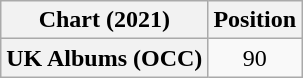<table class="wikitable plainrowheaders" style="text-align:center">
<tr>
<th scope="col">Chart (2021)</th>
<th scope="col">Position</th>
</tr>
<tr>
<th scope="row">UK Albums (OCC)</th>
<td>90</td>
</tr>
</table>
